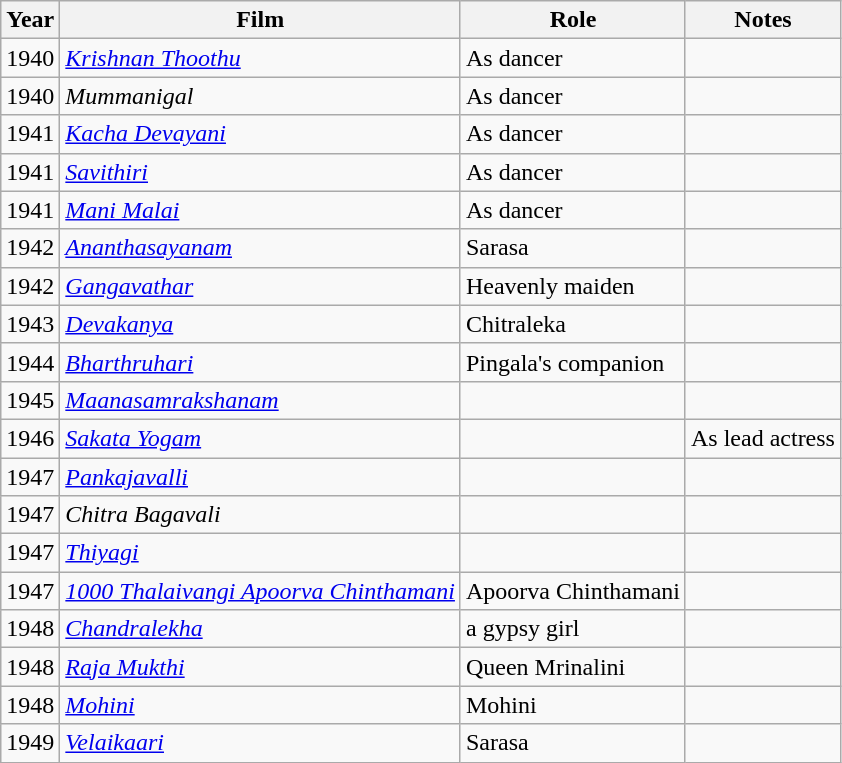<table class="wikitable sortable">
<tr>
<th>Year</th>
<th>Film</th>
<th>Role</th>
<th>Notes</th>
</tr>
<tr>
<td>1940</td>
<td><em><a href='#'>Krishnan Thoothu</a></em></td>
<td>As dancer</td>
<td></td>
</tr>
<tr>
<td>1940</td>
<td><em>Mummanigal</em></td>
<td>As dancer</td>
<td></td>
</tr>
<tr>
<td>1941</td>
<td><em><a href='#'>Kacha Devayani</a></em></td>
<td>As dancer</td>
<td></td>
</tr>
<tr>
<td>1941</td>
<td><a href='#'><em>Savithiri</em></a></td>
<td>As dancer</td>
<td></td>
</tr>
<tr>
<td>1941</td>
<td><em><a href='#'>Mani Malai</a></em></td>
<td>As dancer</td>
<td></td>
</tr>
<tr>
<td>1942</td>
<td><em><a href='#'>Ananthasayanam</a></em></td>
<td>Sarasa</td>
<td></td>
</tr>
<tr>
<td>1942</td>
<td><em><a href='#'>Gangavathar</a></em></td>
<td>Heavenly maiden</td>
<td></td>
</tr>
<tr>
<td>1943</td>
<td><em><a href='#'>Devakanya</a></em></td>
<td>Chitraleka</td>
<td></td>
</tr>
<tr>
<td>1944</td>
<td><em><a href='#'>Bharthruhari</a></em></td>
<td>Pingala's companion</td>
<td></td>
</tr>
<tr>
<td>1945</td>
<td><em><a href='#'>Maanasamrakshanam</a></em></td>
<td></td>
<td></td>
</tr>
<tr>
<td>1946</td>
<td><em><a href='#'>Sakata Yogam</a></em></td>
<td></td>
<td>As lead actress</td>
</tr>
<tr>
<td>1947</td>
<td><em><a href='#'>Pankajavalli</a></em></td>
<td></td>
<td></td>
</tr>
<tr>
<td>1947</td>
<td><em>Chitra Bagavali</em></td>
<td></td>
<td></td>
</tr>
<tr>
<td>1947</td>
<td><em><a href='#'>Thiyagi</a></em></td>
<td></td>
<td></td>
</tr>
<tr>
<td>1947</td>
<td><em><a href='#'>1000 Thalaivangi Apoorva Chinthamani</a></em></td>
<td>Apoorva Chinthamani</td>
<td></td>
</tr>
<tr>
<td>1948</td>
<td><a href='#'><em>Chandralekha</em></a></td>
<td>a gypsy girl</td>
<td></td>
</tr>
<tr>
<td>1948</td>
<td><em><a href='#'>Raja Mukthi</a></em></td>
<td>Queen Mrinalini</td>
<td></td>
</tr>
<tr>
<td>1948</td>
<td><em><a href='#'>Mohini</a></em></td>
<td>Mohini</td>
<td></td>
</tr>
<tr>
<td>1949</td>
<td><em><a href='#'>Velaikaari</a></em></td>
<td>Sarasa</td>
<td></td>
</tr>
</table>
